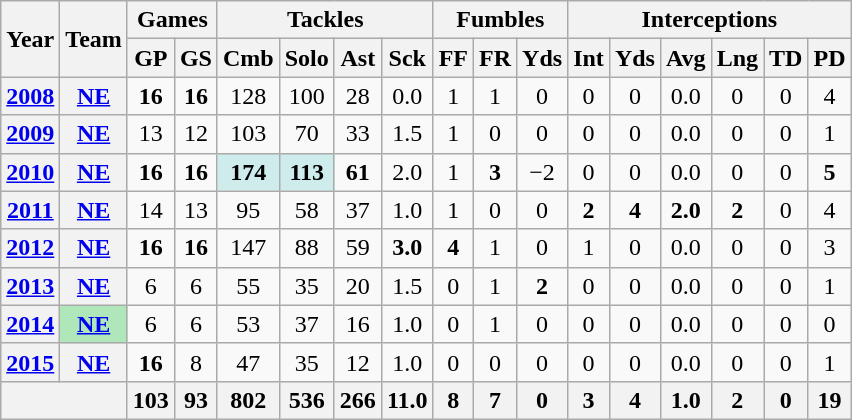<table class="wikitable" style="text-align: center;">
<tr>
<th rowspan="2">Year</th>
<th rowspan="2">Team</th>
<th colspan="2">Games</th>
<th colspan="4">Tackles</th>
<th colspan="3">Fumbles</th>
<th colspan="6">Interceptions</th>
</tr>
<tr>
<th>GP</th>
<th>GS</th>
<th>Cmb</th>
<th>Solo</th>
<th>Ast</th>
<th>Sck</th>
<th>FF</th>
<th>FR</th>
<th>Yds</th>
<th>Int</th>
<th>Yds</th>
<th>Avg</th>
<th>Lng</th>
<th>TD</th>
<th>PD</th>
</tr>
<tr>
<th><a href='#'>2008</a></th>
<th><a href='#'>NE</a></th>
<td><strong>16</strong></td>
<td><strong>16</strong></td>
<td>128</td>
<td>100</td>
<td>28</td>
<td>0.0</td>
<td>1</td>
<td>1</td>
<td>0</td>
<td>0</td>
<td>0</td>
<td>0.0</td>
<td>0</td>
<td>0</td>
<td>4</td>
</tr>
<tr>
<th><a href='#'>2009</a></th>
<th><a href='#'>NE</a></th>
<td>13</td>
<td>12</td>
<td>103</td>
<td>70</td>
<td>33</td>
<td>1.5</td>
<td>1</td>
<td>0</td>
<td>0</td>
<td>0</td>
<td>0</td>
<td>0.0</td>
<td>0</td>
<td>0</td>
<td>1</td>
</tr>
<tr>
<th><a href='#'>2010</a></th>
<th><a href='#'>NE</a></th>
<td><strong>16</strong></td>
<td><strong>16</strong></td>
<td style="background:#cfecec"><strong>174</strong></td>
<td style="background:#cfecec"><strong>113</strong></td>
<td><strong>61</strong></td>
<td>2.0</td>
<td>1</td>
<td><strong>3</strong></td>
<td>−2</td>
<td>0</td>
<td>0</td>
<td>0.0</td>
<td>0</td>
<td>0</td>
<td><strong>5</strong></td>
</tr>
<tr>
<th><a href='#'>2011</a></th>
<th><a href='#'>NE</a></th>
<td>14</td>
<td>13</td>
<td>95</td>
<td>58</td>
<td>37</td>
<td>1.0</td>
<td>1</td>
<td>0</td>
<td>0</td>
<td><strong>2</strong></td>
<td><strong>4</strong></td>
<td><strong>2.0</strong></td>
<td><strong>2</strong></td>
<td>0</td>
<td>4</td>
</tr>
<tr>
<th><a href='#'>2012</a></th>
<th><a href='#'>NE</a></th>
<td><strong>16</strong></td>
<td><strong>16</strong></td>
<td>147</td>
<td>88</td>
<td>59</td>
<td><strong>3.0</strong></td>
<td><strong>4</strong></td>
<td>1</td>
<td>0</td>
<td>1</td>
<td>0</td>
<td>0.0</td>
<td>0</td>
<td>0</td>
<td>3</td>
</tr>
<tr>
<th><a href='#'>2013</a></th>
<th><a href='#'>NE</a></th>
<td>6</td>
<td>6</td>
<td>55</td>
<td>35</td>
<td>20</td>
<td>1.5</td>
<td>0</td>
<td>1</td>
<td><strong>2</strong></td>
<td>0</td>
<td>0</td>
<td>0.0</td>
<td>0</td>
<td>0</td>
<td>1</td>
</tr>
<tr>
<th><a href='#'>2014</a></th>
<th style="background:#afe6ba"><a href='#'>NE</a></th>
<td>6</td>
<td>6</td>
<td>53</td>
<td>37</td>
<td>16</td>
<td>1.0</td>
<td>0</td>
<td>1</td>
<td>0</td>
<td>0</td>
<td>0</td>
<td>0.0</td>
<td>0</td>
<td>0</td>
<td>0</td>
</tr>
<tr>
<th><a href='#'>2015</a></th>
<th><a href='#'>NE</a></th>
<td><strong>16</strong></td>
<td>8</td>
<td>47</td>
<td>35</td>
<td>12</td>
<td>1.0</td>
<td>0</td>
<td>0</td>
<td>0</td>
<td>0</td>
<td>0</td>
<td>0.0</td>
<td>0</td>
<td>0</td>
<td>1</td>
</tr>
<tr>
<th colspan="2"></th>
<th>103</th>
<th>93</th>
<th>802</th>
<th>536</th>
<th>266</th>
<th>11.0</th>
<th>8</th>
<th>7</th>
<th>0</th>
<th>3</th>
<th>4</th>
<th>1.0</th>
<th>2</th>
<th>0</th>
<th>19</th>
</tr>
</table>
